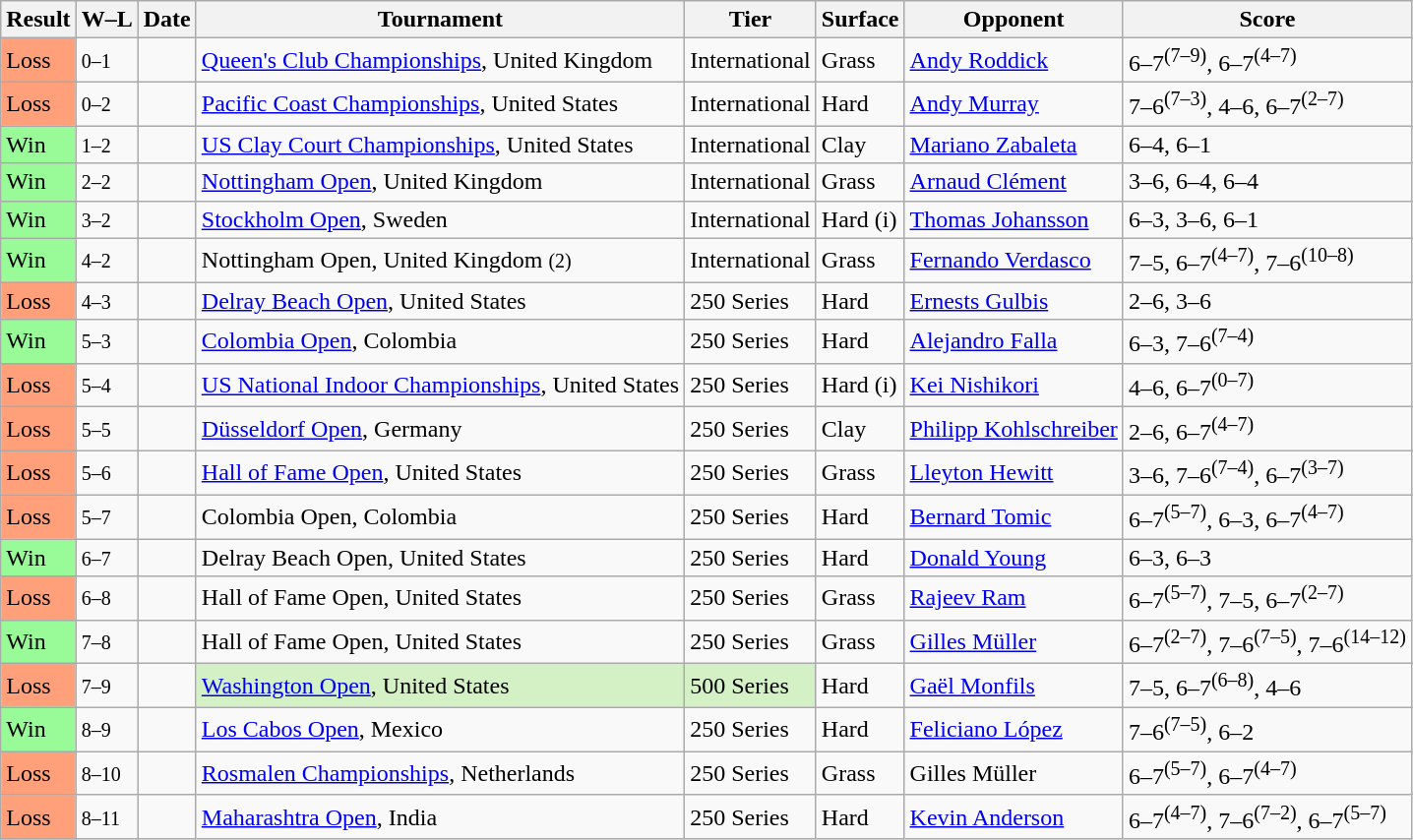<table class="sortable wikitable nowrap">
<tr>
<th>Result</th>
<th class=unsortable>W–L</th>
<th>Date</th>
<th>Tournament</th>
<th>Tier</th>
<th>Surface</th>
<th>Opponent</th>
<th class=unsortable>Score</th>
</tr>
<tr>
<td style=background:#ffa07a>Loss</td>
<td><small>0–1</small></td>
<td><a href='#'></a></td>
<td><a href='#'>Queen's Club Championships</a>, United Kingdom</td>
<td>International</td>
<td>Grass</td>
<td> <a href='#'>Andy Roddick</a></td>
<td>6–7<sup>(7–9)</sup>, 6–7<sup>(4–7)</sup></td>
</tr>
<tr>
<td style=background:#ffa07a>Loss</td>
<td><small>0–2</small></td>
<td><a href='#'></a></td>
<td><a href='#'>Pacific Coast Championships</a>, United States</td>
<td>International</td>
<td>Hard</td>
<td> <a href='#'>Andy Murray</a></td>
<td>7–6<sup>(7–3)</sup>, 4–6, 6–7<sup>(2–7)</sup></td>
</tr>
<tr>
<td style=background:#98fb98>Win</td>
<td><small>1–2</small></td>
<td><a href='#'></a></td>
<td><a href='#'>US Clay Court Championships</a>, United States</td>
<td>International</td>
<td>Clay</td>
<td> <a href='#'>Mariano Zabaleta</a></td>
<td>6–4, 6–1</td>
</tr>
<tr>
<td style=background:#98fb98>Win</td>
<td><small>2–2</small></td>
<td><a href='#'></a></td>
<td><a href='#'>Nottingham Open</a>, United Kingdom</td>
<td>International</td>
<td>Grass</td>
<td> <a href='#'>Arnaud Clément</a></td>
<td>3–6, 6–4, 6–4</td>
</tr>
<tr>
<td style=background:#98fb98>Win</td>
<td><small>3–2</small></td>
<td><a href='#'></a></td>
<td><a href='#'>Stockholm Open</a>, Sweden</td>
<td>International</td>
<td>Hard (i)</td>
<td> <a href='#'>Thomas Johansson</a></td>
<td>6–3, 3–6, 6–1</td>
</tr>
<tr>
<td style=background:#98fb98>Win</td>
<td><small>4–2</small></td>
<td><a href='#'></a></td>
<td>Nottingham Open, United Kingdom <small>(2)</small></td>
<td>International</td>
<td>Grass</td>
<td> <a href='#'>Fernando Verdasco</a></td>
<td>7–5, 6–7<sup>(4–7)</sup>, 7–6<sup>(10–8)</sup></td>
</tr>
<tr>
<td style=background:#ffa07a>Loss</td>
<td><small>4–3</small></td>
<td><a href='#'></a></td>
<td><a href='#'>Delray Beach Open</a>, United States</td>
<td>250 Series</td>
<td>Hard</td>
<td> <a href='#'>Ernests Gulbis</a></td>
<td>2–6, 3–6</td>
</tr>
<tr>
<td style=background:#98fb98>Win</td>
<td><small>5–3</small></td>
<td><a href='#'></a></td>
<td><a href='#'>Colombia Open</a>, Colombia</td>
<td>250 Series</td>
<td>Hard</td>
<td> <a href='#'>Alejandro Falla</a></td>
<td>6–3, 7–6<sup>(7–4)</sup></td>
</tr>
<tr>
<td style=background:#ffa07a>Loss</td>
<td><small>5–4</small></td>
<td><a href='#'></a></td>
<td><a href='#'>US National Indoor Championships</a>, United States</td>
<td>250 Series</td>
<td>Hard (i)</td>
<td> <a href='#'>Kei Nishikori</a></td>
<td>4–6, 6–7<sup>(0–7)</sup></td>
</tr>
<tr>
<td style=background:#ffa07a>Loss</td>
<td><small>5–5</small></td>
<td><a href='#'></a></td>
<td><a href='#'>Düsseldorf Open</a>, Germany</td>
<td>250 Series</td>
<td>Clay</td>
<td> <a href='#'>Philipp Kohlschreiber</a></td>
<td>2–6, 6–7<sup>(4–7)</sup></td>
</tr>
<tr>
<td style=background:#ffa07a>Loss</td>
<td><small>5–6</small></td>
<td><a href='#'></a></td>
<td><a href='#'>Hall of Fame Open</a>, United States</td>
<td>250 Series</td>
<td>Grass</td>
<td> <a href='#'>Lleyton Hewitt</a></td>
<td>3–6, 7–6<sup>(7–4)</sup>, 6–7<sup>(3–7)</sup></td>
</tr>
<tr>
<td style=background:#ffa07a>Loss</td>
<td><small>5–7</small></td>
<td><a href='#'></a></td>
<td>Colombia Open, Colombia</td>
<td>250 Series</td>
<td>Hard</td>
<td> <a href='#'>Bernard Tomic</a></td>
<td>6–7<sup>(5–7)</sup>, 6–3, 6–7<sup>(4–7)</sup></td>
</tr>
<tr>
<td style=background:#98fb98>Win</td>
<td><small>6–7</small></td>
<td><a href='#'></a></td>
<td>Delray Beach Open, United States</td>
<td>250 Series</td>
<td>Hard</td>
<td> <a href='#'>Donald Young</a></td>
<td>6–3, 6–3</td>
</tr>
<tr>
<td style=background:#ffa07a>Loss</td>
<td><small>6–8</small></td>
<td><a href='#'></a></td>
<td>Hall of Fame Open, United States</td>
<td>250 Series</td>
<td>Grass</td>
<td> <a href='#'>Rajeev Ram</a></td>
<td>6–7<sup>(5–7)</sup>, 7–5, 6–7<sup>(2–7)</sup></td>
</tr>
<tr>
<td style=background:#98fb98>Win</td>
<td><small>7–8</small></td>
<td><a href='#'></a></td>
<td>Hall of Fame Open, United States</td>
<td>250 Series</td>
<td>Grass</td>
<td> <a href='#'>Gilles Müller</a></td>
<td>6–7<sup>(2–7)</sup>, 7–6<sup>(7–5)</sup>, 7–6<sup>(14–12)</sup></td>
</tr>
<tr>
<td style=background:#ffa07a>Loss</td>
<td><small>7–9</small></td>
<td><a href='#'></a></td>
<td style=background:#D4F1C5><a href='#'>Washington Open</a>, United States</td>
<td style=background:#D4F1C5>500 Series</td>
<td>Hard</td>
<td> <a href='#'>Gaël Monfils</a></td>
<td>7–5, 6–7<sup>(6–8)</sup>, 4–6</td>
</tr>
<tr>
<td style=background:#98fb98>Win</td>
<td><small>8–9</small></td>
<td><a href='#'></a></td>
<td><a href='#'>Los Cabos Open</a>, Mexico</td>
<td>250 Series</td>
<td>Hard</td>
<td> <a href='#'>Feliciano López</a></td>
<td>7–6<sup>(7–5)</sup>, 6–2</td>
</tr>
<tr>
<td style=background:#ffa07a>Loss</td>
<td><small>8–10</small></td>
<td><a href='#'></a></td>
<td><a href='#'>Rosmalen Championships</a>, Netherlands</td>
<td>250 Series</td>
<td>Grass</td>
<td> Gilles Müller</td>
<td>6–7<sup>(5–7)</sup>, 6–7<sup>(4–7)</sup></td>
</tr>
<tr>
<td style=background:#ffa07a>Loss</td>
<td><small>8–11</small></td>
<td><a href='#'></a></td>
<td><a href='#'>Maharashtra Open</a>, India</td>
<td>250 Series</td>
<td>Hard</td>
<td> <a href='#'>Kevin Anderson</a></td>
<td>6–7<sup>(4–7)</sup>, 7–6<sup>(7–2)</sup>, 6–7<sup>(5–7)</sup></td>
</tr>
</table>
